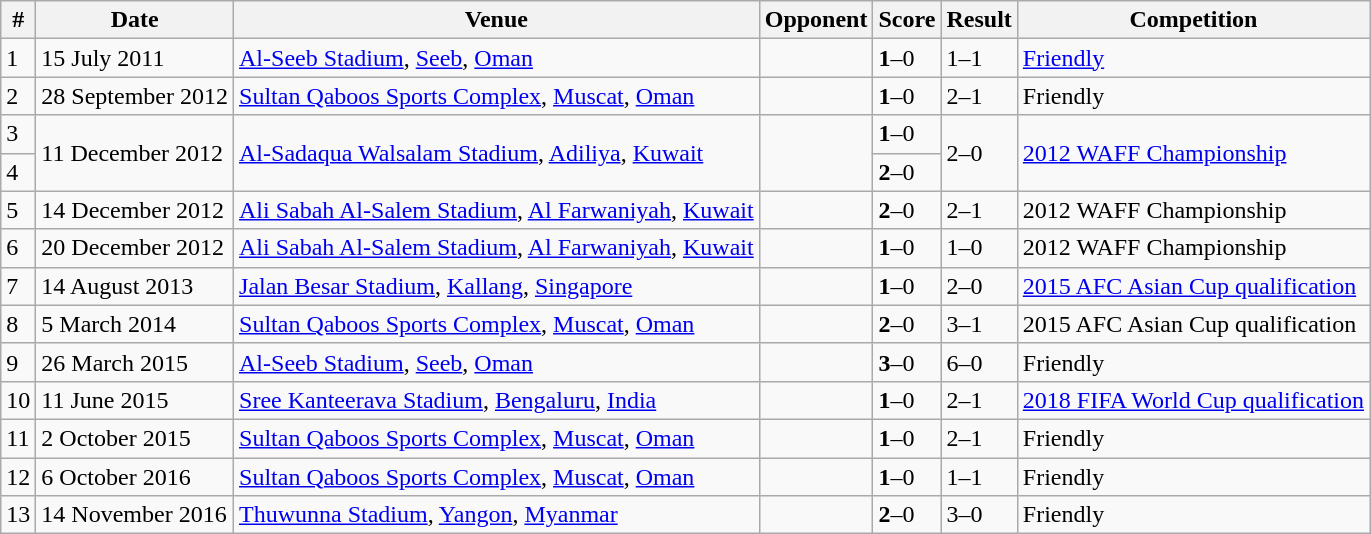<table class="wikitable">
<tr>
<th>#</th>
<th>Date</th>
<th>Venue</th>
<th>Opponent</th>
<th>Score</th>
<th>Result</th>
<th>Competition</th>
</tr>
<tr>
<td>1</td>
<td>15 July 2011</td>
<td><a href='#'>Al-Seeb Stadium</a>, <a href='#'>Seeb</a>, <a href='#'>Oman</a></td>
<td></td>
<td><strong>1</strong>–0</td>
<td>1–1</td>
<td><a href='#'>Friendly</a></td>
</tr>
<tr>
<td>2</td>
<td>28 September 2012</td>
<td><a href='#'>Sultan Qaboos Sports Complex</a>, <a href='#'>Muscat</a>, <a href='#'>Oman</a></td>
<td></td>
<td><strong>1</strong>–0</td>
<td>2–1</td>
<td>Friendly</td>
</tr>
<tr>
<td>3</td>
<td rowspan="2">11 December 2012</td>
<td rowspan="2"><a href='#'>Al-Sadaqua Walsalam Stadium</a>, <a href='#'>Adiliya</a>, <a href='#'>Kuwait</a></td>
<td rowspan="2"></td>
<td><strong>1</strong>–0</td>
<td rowspan="2">2–0</td>
<td rowspan="2"><a href='#'>2012 WAFF Championship</a></td>
</tr>
<tr>
<td>4</td>
<td><strong>2</strong>–0</td>
</tr>
<tr>
<td>5</td>
<td>14 December 2012</td>
<td><a href='#'>Ali Sabah Al-Salem Stadium</a>, <a href='#'>Al Farwaniyah</a>, <a href='#'>Kuwait</a></td>
<td></td>
<td><strong>2</strong>–0</td>
<td>2–1</td>
<td>2012 WAFF Championship</td>
</tr>
<tr>
<td>6</td>
<td>20 December 2012</td>
<td><a href='#'>Ali Sabah Al-Salem Stadium</a>, <a href='#'>Al Farwaniyah</a>, <a href='#'>Kuwait</a></td>
<td></td>
<td><strong>1</strong>–0</td>
<td>1–0</td>
<td>2012 WAFF Championship</td>
</tr>
<tr>
<td>7</td>
<td>14 August 2013</td>
<td><a href='#'>Jalan Besar Stadium</a>, <a href='#'>Kallang</a>, <a href='#'>Singapore</a></td>
<td></td>
<td><strong>1</strong>–0</td>
<td>2–0</td>
<td><a href='#'>2015 AFC Asian Cup qualification</a></td>
</tr>
<tr>
<td>8</td>
<td>5 March 2014</td>
<td><a href='#'>Sultan Qaboos Sports Complex</a>, <a href='#'>Muscat</a>, <a href='#'>Oman</a></td>
<td></td>
<td><strong>2</strong>–0</td>
<td>3–1</td>
<td>2015 AFC Asian Cup qualification</td>
</tr>
<tr>
<td>9</td>
<td>26 March 2015</td>
<td><a href='#'>Al-Seeb Stadium</a>, <a href='#'>Seeb</a>, <a href='#'>Oman</a></td>
<td></td>
<td><strong>3</strong>–0</td>
<td>6–0</td>
<td>Friendly</td>
</tr>
<tr>
<td>10</td>
<td>11 June 2015</td>
<td><a href='#'>Sree Kanteerava Stadium</a>, <a href='#'>Bengaluru</a>, <a href='#'>India</a></td>
<td></td>
<td><strong>1</strong>–0</td>
<td>2–1</td>
<td><a href='#'>2018 FIFA World Cup qualification</a></td>
</tr>
<tr>
<td>11</td>
<td>2 October 2015</td>
<td><a href='#'>Sultan Qaboos Sports Complex</a>, <a href='#'>Muscat</a>, <a href='#'>Oman</a></td>
<td></td>
<td><strong>1</strong>–0</td>
<td>2–1</td>
<td>Friendly</td>
</tr>
<tr>
<td>12</td>
<td>6 October 2016</td>
<td><a href='#'>Sultan Qaboos Sports Complex</a>, <a href='#'>Muscat</a>, <a href='#'>Oman</a></td>
<td></td>
<td><strong>1</strong>–0</td>
<td>1–1</td>
<td>Friendly</td>
</tr>
<tr>
<td>13</td>
<td>14 November 2016</td>
<td><a href='#'>Thuwunna Stadium</a>, <a href='#'>Yangon</a>, <a href='#'>Myanmar</a></td>
<td></td>
<td><strong>2</strong>–0</td>
<td>3–0</td>
<td>Friendly</td>
</tr>
</table>
